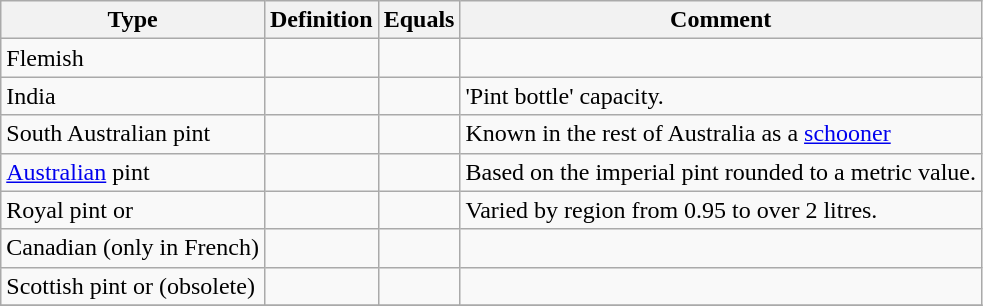<table class="wikitable">
<tr>
<th>Type</th>
<th>Definition</th>
<th>Equals</th>
<th>Comment</th>
</tr>
<tr>
<td>Flemish </td>
<td></td>
<td></td>
<td></td>
</tr>
<tr>
<td>India</td>
<td></td>
<td></td>
<td>'Pint bottle' capacity.</td>
</tr>
<tr>
<td>South Australian pint</td>
<td></td>
<td></td>
<td>Known in the rest of Australia as a <a href='#'>schooner</a></td>
</tr>
<tr>
<td><a href='#'>Australian</a> pint</td>
<td></td>
<td></td>
<td>Based on the imperial pint rounded to a metric value.</td>
</tr>
<tr>
<td>Royal pint or </td>
<td></td>
<td></td>
<td>Varied by region from 0.95 to over 2 litres.</td>
</tr>
<tr>
<td>Canadian  (only in French)</td>
<td></td>
<td></td>
<td></td>
</tr>
<tr>
<td>Scottish pint or  (obsolete)</td>
<td></td>
<td></td>
<td></td>
</tr>
<tr>
</tr>
</table>
